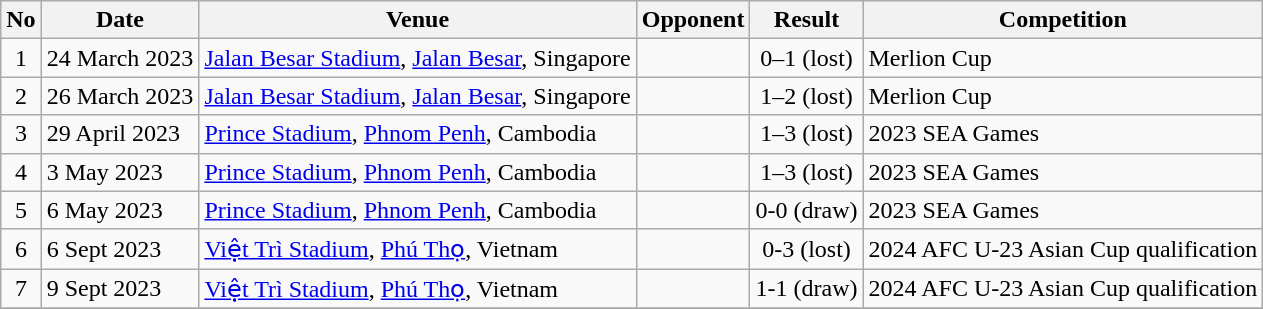<table class="wikitable">
<tr>
<th>No</th>
<th>Date</th>
<th>Venue</th>
<th>Opponent</th>
<th>Result</th>
<th>Competition</th>
</tr>
<tr>
<td align=center>1</td>
<td>24 March 2023</td>
<td><a href='#'>Jalan Besar Stadium</a>, <a href='#'>Jalan Besar</a>, Singapore</td>
<td></td>
<td align=center>0–1 (lost)</td>
<td>Merlion Cup</td>
</tr>
<tr>
<td align=center>2</td>
<td>26 March 2023</td>
<td><a href='#'>Jalan Besar Stadium</a>, <a href='#'>Jalan Besar</a>, Singapore</td>
<td></td>
<td align=center>1–2 (lost)</td>
<td>Merlion Cup</td>
</tr>
<tr>
<td align=center>3</td>
<td>29 April 2023</td>
<td><a href='#'>Prince Stadium</a>, <a href='#'>Phnom Penh</a>, Cambodia</td>
<td></td>
<td align=center>1–3 (lost)</td>
<td>2023 SEA Games</td>
</tr>
<tr>
<td align=center>4</td>
<td>3 May 2023</td>
<td><a href='#'>Prince Stadium</a>, <a href='#'>Phnom Penh</a>, Cambodia</td>
<td></td>
<td align=center>1–3 (lost)</td>
<td>2023 SEA Games</td>
</tr>
<tr>
<td align=center>5</td>
<td>6 May 2023</td>
<td><a href='#'>Prince Stadium</a>, <a href='#'>Phnom Penh</a>, Cambodia</td>
<td></td>
<td align=center>0-0 (draw)</td>
<td>2023 SEA Games</td>
</tr>
<tr>
<td align=center>6</td>
<td>6 Sept 2023</td>
<td><a href='#'>Việt Trì Stadium</a>, <a href='#'>Phú Thọ</a>, Vietnam</td>
<td></td>
<td align=center>0-3 (lost)</td>
<td>2024 AFC U-23 Asian Cup qualification</td>
</tr>
<tr>
<td align=center>7</td>
<td>9 Sept 2023</td>
<td><a href='#'>Việt Trì Stadium</a>, <a href='#'>Phú Thọ</a>, Vietnam</td>
<td></td>
<td align=center>1-1 (draw)</td>
<td>2024 AFC U-23 Asian Cup qualification</td>
</tr>
<tr>
</tr>
</table>
